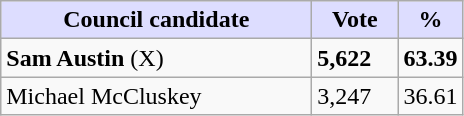<table class="wikitable">
<tr>
<th style="background:#ddf; width:200px;">Council candidate</th>
<th style="background:#ddf; width:50px;">Vote</th>
<th style="background:#ddf; width:30px;">%</th>
</tr>
<tr>
<td><strong>Sam Austin</strong> (X)</td>
<td><strong>5,622</strong></td>
<td><strong>63.39</strong></td>
</tr>
<tr>
<td>Michael McCluskey</td>
<td>3,247</td>
<td>36.61</td>
</tr>
</table>
